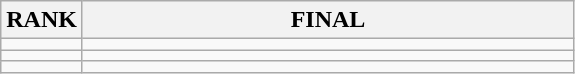<table class="wikitable">
<tr>
<th>RANK</th>
<th align="center" style="width: 20em">FINAL</th>
</tr>
<tr>
<td align="center"></td>
<td></td>
</tr>
<tr>
<td align="center"></td>
<td></td>
</tr>
<tr>
<td align="center"></td>
<td></td>
</tr>
</table>
